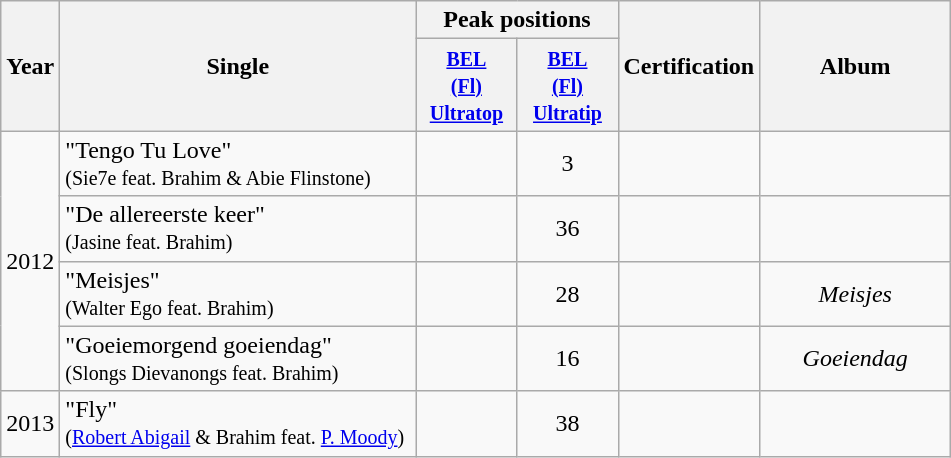<table class="wikitable">
<tr>
<th align="center" rowspan="2" width="10">Year</th>
<th align="center" rowspan="2" width="230">Single</th>
<th align="center" colspan="2" width="30">Peak positions</th>
<th align="center" rowspan="2" width="50">Certification</th>
<th align="center" rowspan="2" width="120">Album</th>
</tr>
<tr>
<th width="60"><small><a href='#'>BEL <br>(Fl)<br>Ultratop</a><br></small></th>
<th width="60"><small><a href='#'>BEL <br>(Fl)<br>Ultratip</a><br></small></th>
</tr>
<tr>
<td align="center" rowspan="4">2012</td>
<td>"Tengo Tu Love" <br><small>(Sie7e feat. Brahim & Abie Flinstone)</small></td>
<td align="center"></td>
<td align="center">3</td>
<td align="center"></td>
<td align="center"></td>
</tr>
<tr>
<td>"De allereerste keer" <br><small>(Jasine feat. Brahim)</small></td>
<td align="center"></td>
<td align="center">36</td>
<td align="center"></td>
<td align="center"></td>
</tr>
<tr>
<td>"Meisjes" <br><small>(Walter Ego feat. Brahim)</small></td>
<td align="center"></td>
<td align="center">28</td>
<td align="center"></td>
<td align="center"><em>Meisjes</em></td>
</tr>
<tr>
<td>"Goeiemorgend goeiendag" <br><small>(Slongs Dievanongs feat. Brahim)</small></td>
<td align="center"></td>
<td align="center">16</td>
<td align="center"></td>
<td align="center"><em>Goeiendag</em></td>
</tr>
<tr>
<td align="center">2013</td>
<td>"Fly" <br><small>(<a href='#'>Robert Abigail</a> & Brahim feat. <a href='#'>P. Moody</a>)</small></td>
<td align="center"></td>
<td align="center">38</td>
<td align="center"></td>
<td align="center"></td>
</tr>
</table>
